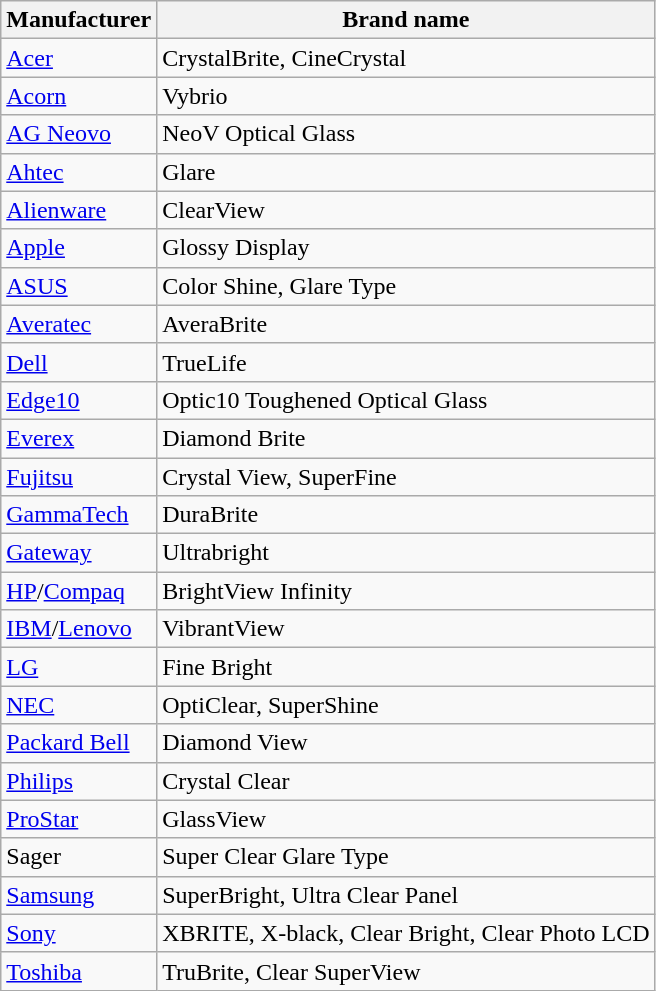<table style="margin: 1em auto 1em auto" align="left" class="wikitable">
<tr>
<th>Manufacturer</th>
<th>Brand name</th>
</tr>
<tr>
<td><a href='#'>Acer</a></td>
<td>CrystalBrite, CineCrystal</td>
</tr>
<tr>
<td><a href='#'>Acorn</a></td>
<td>Vybrio</td>
</tr>
<tr>
<td><a href='#'>AG Neovo</a></td>
<td>NeoV Optical Glass</td>
</tr>
<tr>
<td><a href='#'>Ahtec</a></td>
<td>Glare</td>
</tr>
<tr>
<td><a href='#'>Alienware</a></td>
<td>ClearView</td>
</tr>
<tr>
<td><a href='#'>Apple</a></td>
<td>Glossy Display</td>
</tr>
<tr>
<td><a href='#'>ASUS</a></td>
<td>Color Shine, Glare Type</td>
</tr>
<tr>
<td><a href='#'>Averatec</a></td>
<td>AveraBrite</td>
</tr>
<tr>
<td><a href='#'>Dell</a></td>
<td>TrueLife</td>
</tr>
<tr>
<td><a href='#'>Edge10</a></td>
<td>Optic10 Toughened Optical Glass</td>
</tr>
<tr>
<td><a href='#'>Everex</a></td>
<td>Diamond Brite</td>
</tr>
<tr>
<td><a href='#'>Fujitsu</a></td>
<td>Crystal View, SuperFine</td>
</tr>
<tr>
<td><a href='#'>GammaTech</a></td>
<td>DuraBrite</td>
</tr>
<tr>
<td><a href='#'>Gateway</a></td>
<td>Ultrabright</td>
</tr>
<tr>
<td><a href='#'>HP</a>/<a href='#'>Compaq</a></td>
<td>BrightView Infinity</td>
</tr>
<tr>
<td><a href='#'>IBM</a>/<a href='#'>Lenovo</a></td>
<td>VibrantView</td>
</tr>
<tr>
<td><a href='#'>LG</a></td>
<td>Fine Bright</td>
</tr>
<tr>
<td><a href='#'>NEC</a></td>
<td>OptiClear, SuperShine</td>
</tr>
<tr>
<td><a href='#'>Packard Bell</a></td>
<td>Diamond View</td>
</tr>
<tr>
<td><a href='#'>Philips</a></td>
<td>Crystal Clear</td>
</tr>
<tr>
<td><a href='#'>ProStar</a></td>
<td>GlassView</td>
</tr>
<tr>
<td>Sager</td>
<td>Super Clear Glare Type</td>
</tr>
<tr>
<td><a href='#'>Samsung</a></td>
<td>SuperBright, Ultra Clear Panel</td>
</tr>
<tr>
<td><a href='#'>Sony</a></td>
<td>XBRITE, X-black, Clear Bright, Clear Photo LCD</td>
</tr>
<tr>
<td><a href='#'>Toshiba</a></td>
<td>TruBrite, Clear SuperView</td>
</tr>
</table>
